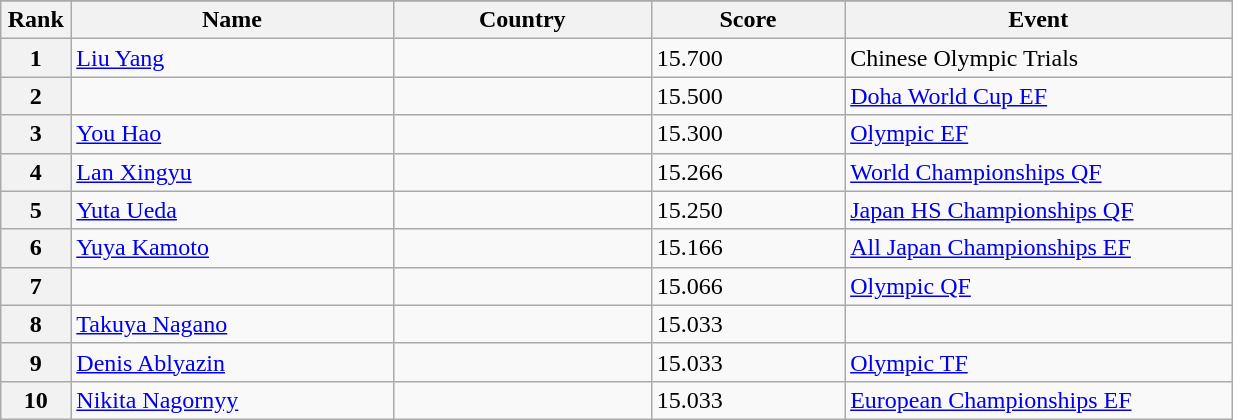<table class="wikitable sortable" style="width:65%;">
<tr>
</tr>
<tr>
<th style="text-align:center; width:5%;">Rank</th>
<th style="text-align:center; width:25%;">Name</th>
<th style="text-align:center; width:20%;">Country</th>
<th style="text-align:center; width:15%;">Score</th>
<th style="text-align:center; width:30%;">Event</th>
</tr>
<tr>
<th>1</th>
<td><a href='#'>Liu Yang</a></td>
<td></td>
<td>15.700</td>
<td>Chinese Olympic Trials</td>
</tr>
<tr>
<th>2</th>
<td></td>
<td></td>
<td>15.500</td>
<td><a href='#'>Doha World Cup EF</a></td>
</tr>
<tr>
<th>3</th>
<td><a href='#'>You Hao</a></td>
<td></td>
<td>15.300</td>
<td><a href='#'>Olympic EF</a></td>
</tr>
<tr>
<th>4</th>
<td><a href='#'>Lan Xingyu</a></td>
<td></td>
<td>15.266</td>
<td><a href='#'>World Championships QF</a></td>
</tr>
<tr>
<th>5</th>
<td><a href='#'>Yuta Ueda</a></td>
<td></td>
<td>15.250</td>
<td><a href='#'>Japan HS Championships QF</a></td>
</tr>
<tr>
<th>6</th>
<td><a href='#'>Yuya Kamoto</a></td>
<td></td>
<td>15.166</td>
<td><a href='#'>All Japan Championships EF</a></td>
</tr>
<tr>
<th>7</th>
<td></td>
<td></td>
<td>15.066</td>
<td><a href='#'>Olympic QF</a></td>
</tr>
<tr>
<th>8</th>
<td><a href='#'>Takuya Nagano</a></td>
<td></td>
<td>15.033</td>
<td></td>
</tr>
<tr>
<th>9</th>
<td><a href='#'>Denis Ablyazin</a></td>
<td></td>
<td>15.033</td>
<td><a href='#'>Olympic TF</a></td>
</tr>
<tr>
<th>10</th>
<td><a href='#'>Nikita Nagornyy</a></td>
<td></td>
<td>15.033</td>
<td><a href='#'>European Championships EF</a></td>
</tr>
</table>
